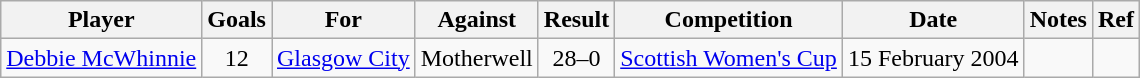<table class="wikitable" style="text-align:center;">
<tr>
<th>Player</th>
<th>Goals</th>
<th>For</th>
<th>Against</th>
<th>Result</th>
<th>Competition</th>
<th>Date</th>
<th>Notes</th>
<th>Ref</th>
</tr>
<tr>
<td align="left"><a href='#'>Debbie McWhinnie</a></td>
<td>12</td>
<td><a href='#'>Glasgow City</a></td>
<td>Motherwell</td>
<td>28–0</td>
<td><a href='#'>Scottish Women's Cup</a></td>
<td>15 February 2004</td>
<td></td>
<td></td>
</tr>
</table>
